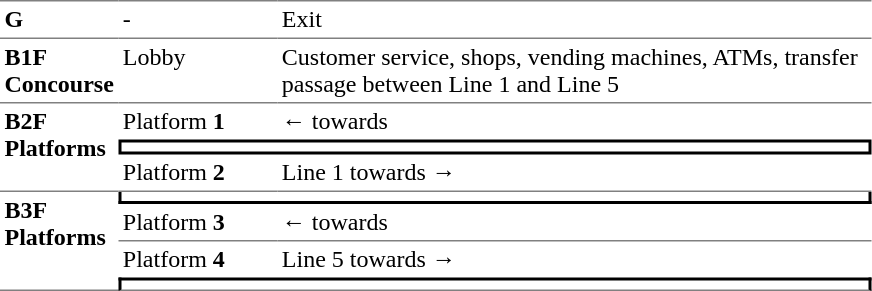<table table border=0 cellspacing=0 cellpadding=3>
<tr>
<td style="border-top:solid 1px gray;" width=50 valign=top><strong>G</strong></td>
<td style="border-top:solid 1px gray;" width=100 valign=top>-</td>
<td style="border-top:solid 1px gray;" width=390 valign=top>Exit</td>
</tr>
<tr>
<td style="border-bottom:solid 1px gray; border-top:solid 1px gray;" valign=top width=50><strong>B1F<br>Concourse</strong></td>
<td style="border-bottom:solid 1px gray; border-top:solid 1px gray;" valign=top width=100>Lobby</td>
<td style="border-bottom:solid 1px gray; border-top:solid 1px gray;" valign=top width=390>Customer service, shops, vending machines, ATMs, transfer passage between Line 1 and Line 5</td>
</tr>
<tr>
<td style="border-bottom:solid 1px gray;" rowspan=3 valign=top><strong>B2F<br>Platforms</strong></td>
<td>Platform <strong>1</strong></td>
<td>←  towards  </td>
</tr>
<tr>
<td style="border-right:solid 2px black;border-left:solid 2px black;border-top:solid 2px black;border-bottom:solid 2px black;text-align:center;" colspan=2></td>
</tr>
<tr>
<td style="border-bottom:solid 1px gray;">Platform <strong>2</strong></td>
<td style="border-bottom:solid 1px gray;">  Line 1 towards   →</td>
</tr>
<tr>
<td style="border-bottom:solid 1px gray;" rowspan=4 valign=top><strong>B3F<br>Platforms</strong></td>
<td style="border-right:solid 2px black;border-left:solid 2px black;border-bottom:solid 2px black;text-align:center;" colspan=2></td>
</tr>
<tr>
<td>Platform <strong>3</strong></td>
<td>←  towards  </td>
</tr>
<tr>
<td style="border-top:solid 1px gray;">Platform <strong>4</strong></td>
<td style="border-top:solid 1px gray;">  Line 5 towards   →</td>
</tr>
<tr>
<td style="border-right:solid 2px black;border-left:solid 2px black;border-top:solid 2px black;border-bottom:solid 1px gray;text-align:center;" colspan=2></td>
</tr>
</table>
